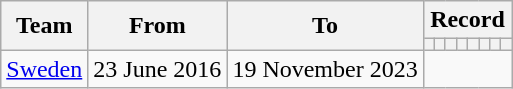<table class="wikitable" style="text-align: center">
<tr>
<th rowspan="2">Team</th>
<th rowspan="2">From</th>
<th rowspan="2">To</th>
<th colspan="8">Record</th>
</tr>
<tr>
<th></th>
<th></th>
<th></th>
<th></th>
<th></th>
<th></th>
<th></th>
<th></th>
</tr>
<tr>
<td align="left"><a href='#'>Sweden</a></td>
<td align=left>23 June 2016</td>
<td align=left>19 November 2023<br></td>
</tr>
</table>
